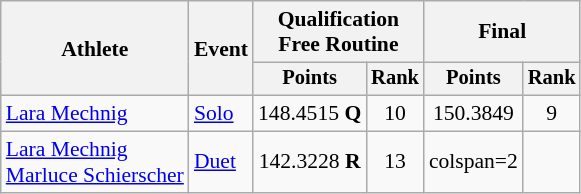<table class="wikitable" style="font-size:90%;">
<tr>
<th rowspan=2>Athlete</th>
<th rowspan=2>Event</th>
<th colspan=2>Qualification<br>Free Routine</th>
<th colspan=2>Final</th>
</tr>
<tr style="font-size:95%">
<th>Points</th>
<th>Rank</th>
<th>Points</th>
<th>Rank</th>
</tr>
<tr align=center>
<td align=left><a href='#'>Lara Mechnig</a></td>
<td align=left><a href='#'>Solo</a></td>
<td>148.4515 <strong>Q</strong></td>
<td>10</td>
<td>150.3849</td>
<td>9</td>
</tr>
<tr align=center>
<td align=left><a href='#'>Lara Mechnig</a> <br> <a href='#'>Marluce Schierscher</a></td>
<td align=left><a href='#'>Duet</a></td>
<td>142.3228 <strong>R</strong></td>
<td>13</td>
<td>colspan=2 </td>
</tr>
</table>
